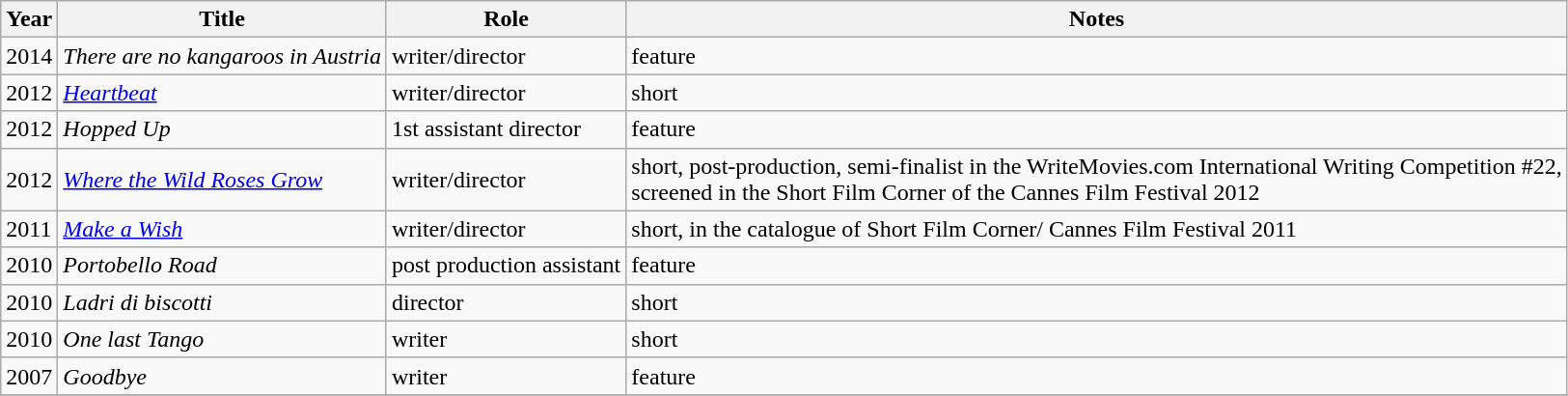<table class="wikitable sortable">
<tr>
<th>Year</th>
<th>Title</th>
<th>Role</th>
<th class="unsortable">Notes</th>
</tr>
<tr>
<td>2014</td>
<td><em>There are no kangaroos in Austria</em></td>
<td>writer/director</td>
<td>feature</td>
</tr>
<tr>
<td>2012</td>
<td><em><a href='#'>Heartbeat</a></em></td>
<td>writer/director</td>
<td>short</td>
</tr>
<tr>
<td>2012</td>
<td><em>Hopped Up</em></td>
<td>1st assistant director</td>
<td>feature</td>
</tr>
<tr>
<td>2012</td>
<td><em><a href='#'>Where the Wild Roses Grow</a></em></td>
<td>writer/director</td>
<td>short, post-production, semi-finalist in the WriteMovies.com International Writing Competition #22, <br> screened in the Short Film Corner of the Cannes Film Festival 2012</td>
</tr>
<tr>
<td>2011</td>
<td><em><a href='#'>Make a Wish</a></em></td>
<td>writer/director</td>
<td>short, in the catalogue of Short Film Corner/ Cannes Film Festival 2011</td>
</tr>
<tr>
<td>2010</td>
<td><em>Portobello Road</em></td>
<td>post production assistant</td>
<td>feature</td>
</tr>
<tr>
<td>2010</td>
<td><em>Ladri di biscotti</em></td>
<td>director</td>
<td>short</td>
</tr>
<tr>
<td>2010</td>
<td><em>One last Tango</em></td>
<td>writer</td>
<td>short</td>
</tr>
<tr>
<td>2007</td>
<td><em>Goodbye</em></td>
<td>writer</td>
<td>feature</td>
</tr>
<tr>
</tr>
</table>
